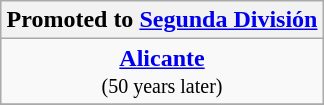<table class="wikitable" style="text-align: center; margin: 0 auto;">
<tr>
<th colspan="2">Promoted to <a href='#'>Segunda División</a></th>
</tr>
<tr>
<td><strong><a href='#'>Alicante</a></strong><br><small>(50 years later)</small></td>
</tr>
<tr>
</tr>
</table>
